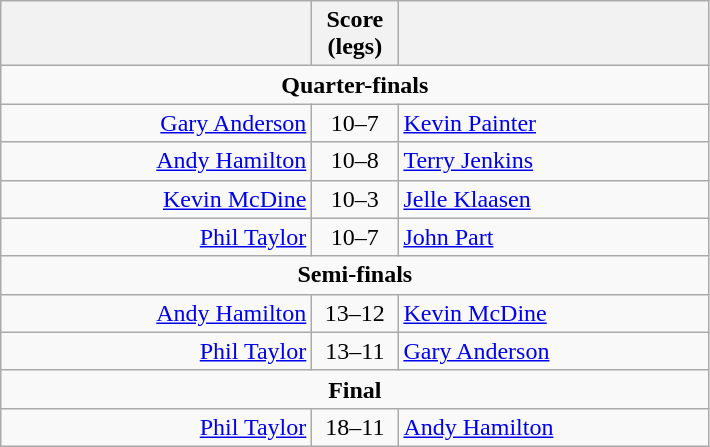<table class=wikitable style="text-align:center">
<tr>
<th width=200></th>
<th width=50>Score (legs)</th>
<th width=200></th>
</tr>
<tr align=center>
<td colspan="3"><strong>Quarter-finals</strong></td>
</tr>
<tr align=left>
<td align=right><a href='#'>Gary Anderson</a> </td>
<td align=center>10–7</td>
<td> <a href='#'>Kevin Painter</a></td>
</tr>
<tr align=left>
<td align=right><a href='#'>Andy Hamilton</a> </td>
<td align=center>10–8</td>
<td> <a href='#'>Terry Jenkins</a></td>
</tr>
<tr align=left>
<td align=right><a href='#'>Kevin McDine</a> </td>
<td align=center>10–3</td>
<td> <a href='#'>Jelle Klaasen</a></td>
</tr>
<tr align=left>
<td align=right><a href='#'>Phil Taylor</a> </td>
<td align=center>10–7</td>
<td> <a href='#'>John Part</a></td>
</tr>
<tr align=center>
<td colspan="3"><strong>Semi-finals</strong></td>
</tr>
<tr align=left>
<td align=right><a href='#'>Andy Hamilton</a> </td>
<td align=center>13–12</td>
<td> <a href='#'>Kevin McDine</a></td>
</tr>
<tr align=left>
<td align=right><a href='#'>Phil Taylor</a> </td>
<td align=center>13–11</td>
<td> <a href='#'>Gary Anderson</a></td>
</tr>
<tr align=center>
<td colspan="3"><strong>Final</strong></td>
</tr>
<tr align=left>
<td align=right><a href='#'>Phil Taylor</a> </td>
<td align=center>18–11</td>
<td><a href='#'>Andy Hamilton</a></td>
</tr>
</table>
